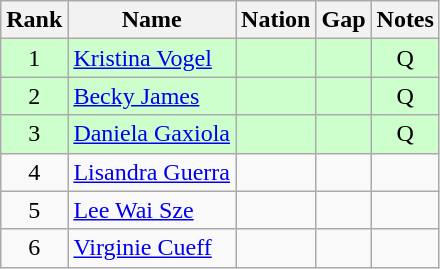<table class="wikitable sortable" style="text-align:center">
<tr>
<th>Rank</th>
<th>Name</th>
<th>Nation</th>
<th>Gap</th>
<th>Notes</th>
</tr>
<tr bgcolor=ccffcc>
<td>1</td>
<td align=left><a href='#'>Kristina Vogel</a></td>
<td align=left></td>
<td></td>
<td>Q</td>
</tr>
<tr bgcolor=ccffcc>
<td>2</td>
<td align=left><a href='#'>Becky James</a></td>
<td align=left></td>
<td></td>
<td>Q</td>
</tr>
<tr bgcolor=ccffcc>
<td>3</td>
<td align=left><a href='#'>Daniela Gaxiola</a></td>
<td align=left></td>
<td></td>
<td>Q</td>
</tr>
<tr>
<td>4</td>
<td align=left><a href='#'>Lisandra Guerra</a></td>
<td align=left></td>
<td></td>
<td></td>
</tr>
<tr>
<td>5</td>
<td align=left><a href='#'>Lee Wai Sze</a></td>
<td align=left></td>
<td></td>
<td></td>
</tr>
<tr>
<td>6</td>
<td align=left><a href='#'>Virginie Cueff</a></td>
<td align=left></td>
<td></td>
<td></td>
</tr>
</table>
